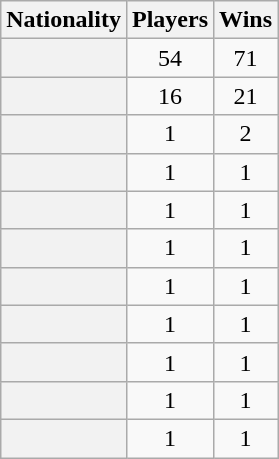<table class="wikitable sortable plainrowheaders" style=text-align:center>
<tr>
<th scope=col>Nationality</th>
<th scope=col>Players</th>
<th scope=col>Wins</th>
</tr>
<tr>
<th scope=row></th>
<td>54</td>
<td>71</td>
</tr>
<tr>
<th scope=row></th>
<td>16</td>
<td>21</td>
</tr>
<tr>
<th scope=row></th>
<td>1</td>
<td>2</td>
</tr>
<tr>
<th scope=row></th>
<td>1</td>
<td>1</td>
</tr>
<tr>
<th scope=row></th>
<td>1</td>
<td>1</td>
</tr>
<tr>
<th scope=row></th>
<td>1</td>
<td>1</td>
</tr>
<tr>
<th scope=row></th>
<td>1</td>
<td>1</td>
</tr>
<tr>
<th scope=row></th>
<td>1</td>
<td>1</td>
</tr>
<tr>
<th scope=row></th>
<td>1</td>
<td>1</td>
</tr>
<tr>
<th scope=row></th>
<td>1</td>
<td>1</td>
</tr>
<tr>
<th scope=row></th>
<td>1</td>
<td>1</td>
</tr>
</table>
